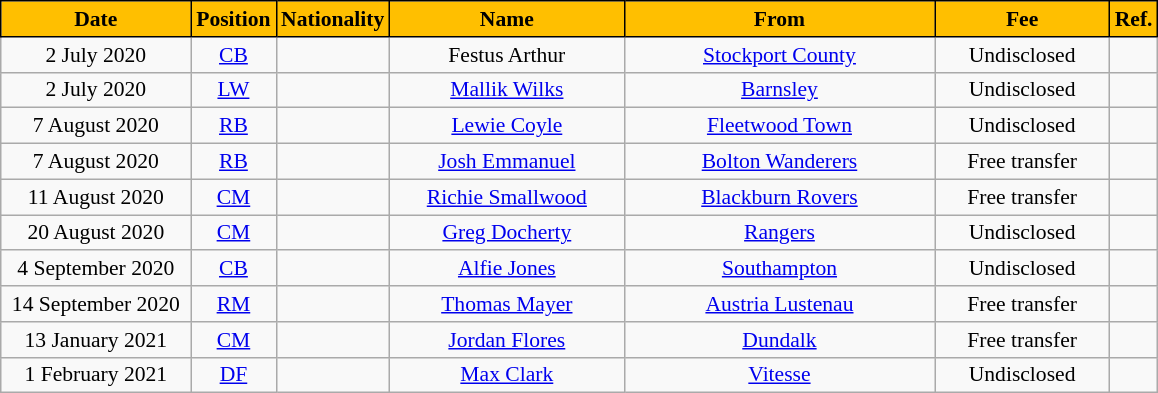<table class="wikitable"  style="text-align:center; font-size:90%; ">
<tr>
<th style="color:#000000; background:#ffbf00; border:1px solid #000000; width:120px;">Date</th>
<th style="color:#000000; background:#ffbf00; border:1px solid #000000; width:50px;">Position</th>
<th style="color:#000000; background:#ffbf00; border:1px solid #000000; width:50px;">Nationality</th>
<th style="color:#000000; background:#ffbf00; border:1px solid #000000; width:150px;">Name</th>
<th style="color:#000000; background:#ffbf00; border:1px solid #000000; width:200px;">From</th>
<th style="color:#000000; background:#ffbf00; border:1px solid #000000; width:110px;">Fee</th>
<th style="color:#000000; background:#ffbf00; border:1px solid #000000; width:25px;">Ref.</th>
</tr>
<tr>
<td>2 July 2020</td>
<td><a href='#'>CB</a></td>
<td></td>
<td>Festus Arthur</td>
<td> <a href='#'>Stockport County</a></td>
<td>Undisclosed</td>
<td></td>
</tr>
<tr>
<td>2 July 2020</td>
<td><a href='#'>LW</a></td>
<td></td>
<td><a href='#'>Mallik Wilks</a></td>
<td> <a href='#'>Barnsley</a></td>
<td>Undisclosed</td>
<td></td>
</tr>
<tr>
<td>7 August 2020</td>
<td><a href='#'>RB</a></td>
<td></td>
<td><a href='#'>Lewie Coyle</a></td>
<td> <a href='#'>Fleetwood Town</a></td>
<td>Undisclosed</td>
<td></td>
</tr>
<tr>
<td>7 August 2020</td>
<td><a href='#'>RB</a></td>
<td></td>
<td><a href='#'>Josh Emmanuel</a></td>
<td> <a href='#'>Bolton Wanderers</a></td>
<td>Free transfer</td>
<td></td>
</tr>
<tr>
<td>11 August 2020</td>
<td><a href='#'>CM</a></td>
<td></td>
<td><a href='#'>Richie Smallwood</a></td>
<td> <a href='#'>Blackburn Rovers</a></td>
<td>Free transfer</td>
<td></td>
</tr>
<tr>
<td>20 August 2020</td>
<td><a href='#'>CM</a></td>
<td></td>
<td><a href='#'>Greg Docherty</a></td>
<td> <a href='#'>Rangers</a></td>
<td>Undisclosed</td>
<td></td>
</tr>
<tr>
<td>4 September 2020</td>
<td><a href='#'>CB</a></td>
<td></td>
<td><a href='#'>Alfie Jones</a></td>
<td> <a href='#'>Southampton</a></td>
<td>Undisclosed</td>
<td></td>
</tr>
<tr>
<td>14 September 2020</td>
<td><a href='#'>RM</a></td>
<td></td>
<td><a href='#'>Thomas Mayer</a></td>
<td> <a href='#'>Austria Lustenau</a></td>
<td>Free transfer</td>
<td></td>
</tr>
<tr>
<td>13 January 2021</td>
<td><a href='#'>CM</a></td>
<td></td>
<td><a href='#'>Jordan Flores</a></td>
<td> <a href='#'>Dundalk</a></td>
<td>Free transfer</td>
<td></td>
</tr>
<tr>
<td>1 February 2021</td>
<td><a href='#'>DF</a></td>
<td></td>
<td><a href='#'>Max Clark</a></td>
<td> <a href='#'>Vitesse</a></td>
<td>Undisclosed</td>
<td></td>
</tr>
</table>
